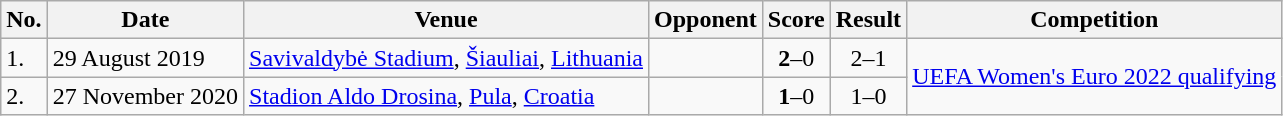<table class="wikitable">
<tr>
<th>No.</th>
<th>Date</th>
<th>Venue</th>
<th>Opponent</th>
<th>Score</th>
<th>Result</th>
<th>Competition</th>
</tr>
<tr>
<td>1.</td>
<td>29 August 2019</td>
<td><a href='#'>Savivaldybė Stadium</a>, <a href='#'>Šiauliai</a>, <a href='#'>Lithuania</a></td>
<td></td>
<td align=center><strong>2</strong>–0</td>
<td align=center>2–1</td>
<td rowspan="2"><a href='#'>UEFA Women's Euro 2022 qualifying</a></td>
</tr>
<tr>
<td>2.</td>
<td>27 November 2020</td>
<td><a href='#'>Stadion Aldo Drosina</a>, <a href='#'>Pula</a>, <a href='#'>Croatia</a></td>
<td></td>
<td align=center><strong>1</strong>–0</td>
<td align=center>1–0</td>
</tr>
</table>
